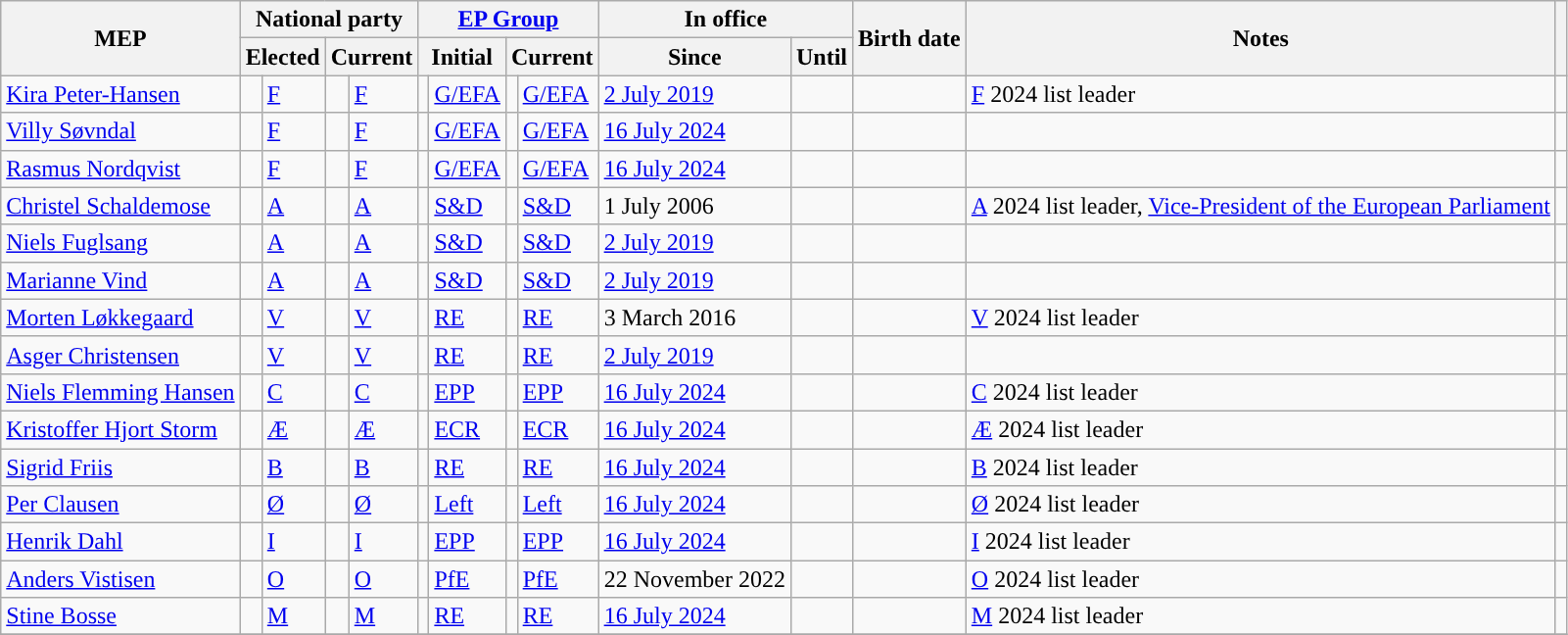<table class="wikitable sortable" style="text-align:left">
<tr>
<th rowspan="2">MEP</th>
<th colspan="4">National party</th>
<th colspan="4"><a href='#'>EP Group</a></th>
<th colspan="2">In office</th>
<th rowspan="2">Birth date</th>
<th rowspan="2">Notes</th>
<th rowspan="2" class="unsortable"></th>
</tr>
<tr>
<th colspan="2">Elected</th>
<th colspan="2">Current</th>
<th colspan="2">Initial</th>
<th colspan="2">Current</th>
<th>Since</th>
<th>Until</th>
</tr>
<tr>
<td><a href='#'>Kira Peter-Hansen</a></td>
<td style="background: "></td>
<td><a href='#'>F</a></td>
<td style="background: "></td>
<td><a href='#'>F</a></td>
<td style="background: "></td>
<td><a href='#'>G/EFA</a></td>
<td style="background: "></td>
<td><a href='#'>G/EFA</a></td>
<td><a href='#'>2 July 2019</a></td>
<td></td>
<td></td>
<td><a href='#'>F</a> 2024 list leader</td>
<td></td>
</tr>
<tr>
<td><a href='#'>Villy Søvndal</a></td>
<td style="background: "></td>
<td><a href='#'>F</a></td>
<td style="background: "></td>
<td><a href='#'>F</a></td>
<td style="background: "></td>
<td><a href='#'>G/EFA</a></td>
<td style="background: "></td>
<td><a href='#'>G/EFA</a></td>
<td><a href='#'>16 July 2024</a></td>
<td></td>
<td></td>
<td></td>
<td></td>
</tr>
<tr>
<td><a href='#'>Rasmus Nordqvist</a></td>
<td style="background: "></td>
<td><a href='#'>F</a></td>
<td style="background: "></td>
<td><a href='#'>F</a></td>
<td style="background: "></td>
<td><a href='#'>G/EFA</a></td>
<td style="background: "></td>
<td><a href='#'>G/EFA</a></td>
<td><a href='#'>16 July 2024</a></td>
<td></td>
<td></td>
<td></td>
<td></td>
</tr>
<tr>
<td><a href='#'>Christel Schaldemose</a></td>
<td style="background: "></td>
<td><a href='#'>A</a></td>
<td style="background: "></td>
<td><a href='#'>A</a></td>
<td style="background: "></td>
<td><a href='#'>S&D</a></td>
<td style="background: "></td>
<td><a href='#'>S&D</a></td>
<td>1 July 2006</td>
<td></td>
<td></td>
<td><a href='#'>A</a> 2024 list leader, <a href='#'>Vice-President of the European Parliament</a></td>
<td></td>
</tr>
<tr>
<td><a href='#'>Niels Fuglsang</a></td>
<td style="background: "></td>
<td><a href='#'>A</a></td>
<td style="background: "></td>
<td><a href='#'>A</a></td>
<td style="background: "></td>
<td><a href='#'>S&D</a></td>
<td style="background: "></td>
<td><a href='#'>S&D</a></td>
<td><a href='#'>2 July 2019</a></td>
<td></td>
<td></td>
<td></td>
<td></td>
</tr>
<tr>
<td><a href='#'>Marianne Vind</a></td>
<td style="background: "></td>
<td><a href='#'>A</a></td>
<td style="background: "></td>
<td><a href='#'>A</a></td>
<td style="background: "></td>
<td><a href='#'>S&D</a></td>
<td style="background: "></td>
<td><a href='#'>S&D</a></td>
<td><a href='#'>2 July 2019</a></td>
<td></td>
<td></td>
<td></td>
<td></td>
</tr>
<tr>
<td><a href='#'>Morten Løkkegaard</a></td>
<td style="background: "></td>
<td><a href='#'>V</a></td>
<td style="background: "></td>
<td><a href='#'>V</a></td>
<td style="background: "></td>
<td><a href='#'>RE</a></td>
<td style="background: "></td>
<td><a href='#'>RE</a></td>
<td>3 March 2016</td>
<td></td>
<td></td>
<td><a href='#'>V</a> 2024 list leader</td>
<td></td>
</tr>
<tr>
<td><a href='#'>Asger Christensen</a></td>
<td style="background: "></td>
<td><a href='#'>V</a></td>
<td style="background: "></td>
<td><a href='#'>V</a></td>
<td style="background: "></td>
<td><a href='#'>RE</a></td>
<td style="background: "></td>
<td><a href='#'>RE</a></td>
<td><a href='#'>2 July 2019</a></td>
<td></td>
<td></td>
<td></td>
<td></td>
</tr>
<tr>
<td><a href='#'>Niels Flemming Hansen</a></td>
<td style="background: "></td>
<td><a href='#'>C</a></td>
<td style="background: "></td>
<td><a href='#'>C</a></td>
<td style="background: "></td>
<td><a href='#'>EPP</a></td>
<td style="background: "></td>
<td><a href='#'>EPP</a></td>
<td><a href='#'>16 July 2024</a></td>
<td></td>
<td></td>
<td><a href='#'>C</a> 2024 list leader</td>
<td></td>
</tr>
<tr>
<td><a href='#'>Kristoffer Hjort Storm</a></td>
<td style="background: "></td>
<td><a href='#'>Æ</a></td>
<td style="background: "></td>
<td><a href='#'>Æ</a></td>
<td style="background: "></td>
<td><a href='#'>ECR</a></td>
<td style="background: "></td>
<td><a href='#'>ECR</a></td>
<td><a href='#'>16 July 2024</a></td>
<td></td>
<td></td>
<td><a href='#'>Æ</a> 2024 list leader</td>
<td></td>
</tr>
<tr>
<td><a href='#'>Sigrid Friis</a></td>
<td style="background: "></td>
<td><a href='#'>B</a></td>
<td style="background: "></td>
<td><a href='#'>B</a></td>
<td style="background: "></td>
<td><a href='#'>RE</a></td>
<td style="background: "></td>
<td><a href='#'>RE</a></td>
<td><a href='#'>16 July 2024</a></td>
<td></td>
<td></td>
<td><a href='#'>B</a> 2024 list leader</td>
<td></td>
</tr>
<tr>
<td><a href='#'>Per Clausen</a></td>
<td style="background: "></td>
<td><a href='#'>Ø</a></td>
<td style="background: "></td>
<td><a href='#'>Ø</a></td>
<td style="background: "></td>
<td><a href='#'>Left</a></td>
<td style="background: "></td>
<td><a href='#'>Left</a></td>
<td><a href='#'>16 July 2024</a></td>
<td></td>
<td></td>
<td><a href='#'>Ø</a> 2024 list leader</td>
<td></td>
</tr>
<tr>
<td><a href='#'>Henrik Dahl</a></td>
<td style="background: "></td>
<td><a href='#'>I</a></td>
<td style="background: "></td>
<td><a href='#'>I</a></td>
<td style="background: "></td>
<td><a href='#'>EPP</a></td>
<td style="background: "></td>
<td><a href='#'>EPP</a></td>
<td><a href='#'>16 July 2024</a></td>
<td></td>
<td></td>
<td><a href='#'>I</a> 2024 list leader</td>
<td></td>
</tr>
<tr>
<td><a href='#'>Anders Vistisen</a></td>
<td style="background: "></td>
<td><a href='#'>O</a></td>
<td style="background: "></td>
<td><a href='#'>O</a></td>
<td style="background: "></td>
<td><a href='#'>PfE</a></td>
<td style="background: "></td>
<td><a href='#'>PfE</a></td>
<td>22 November 2022</td>
<td></td>
<td></td>
<td><a href='#'>O</a> 2024 list leader</td>
<td></td>
</tr>
<tr>
<td><a href='#'>Stine Bosse</a></td>
<td style="background: "></td>
<td><a href='#'>M</a></td>
<td style="background: "></td>
<td><a href='#'>M</a></td>
<td style="background: "></td>
<td><a href='#'>RE</a></td>
<td style="background: "></td>
<td><a href='#'>RE</a></td>
<td><a href='#'>16 July 2024</a></td>
<td></td>
<td></td>
<td><a href='#'>M</a> 2024 list leader</td>
<td></td>
</tr>
<tr>
</tr>
</table>
